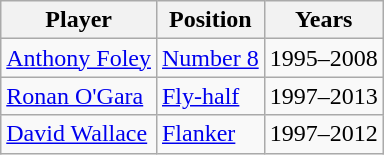<table class="wikitable sortable">
<tr>
<th>Player</th>
<th>Position</th>
<th>Years</th>
</tr>
<tr>
<td><a href='#'>Anthony Foley</a></td>
<td><a href='#'>Number 8</a></td>
<td>1995–2008</td>
</tr>
<tr>
<td><a href='#'>Ronan O'Gara</a></td>
<td><a href='#'>Fly-half</a></td>
<td>1997–2013</td>
</tr>
<tr>
<td><a href='#'>David Wallace</a></td>
<td><a href='#'>Flanker</a></td>
<td>1997–2012</td>
</tr>
</table>
